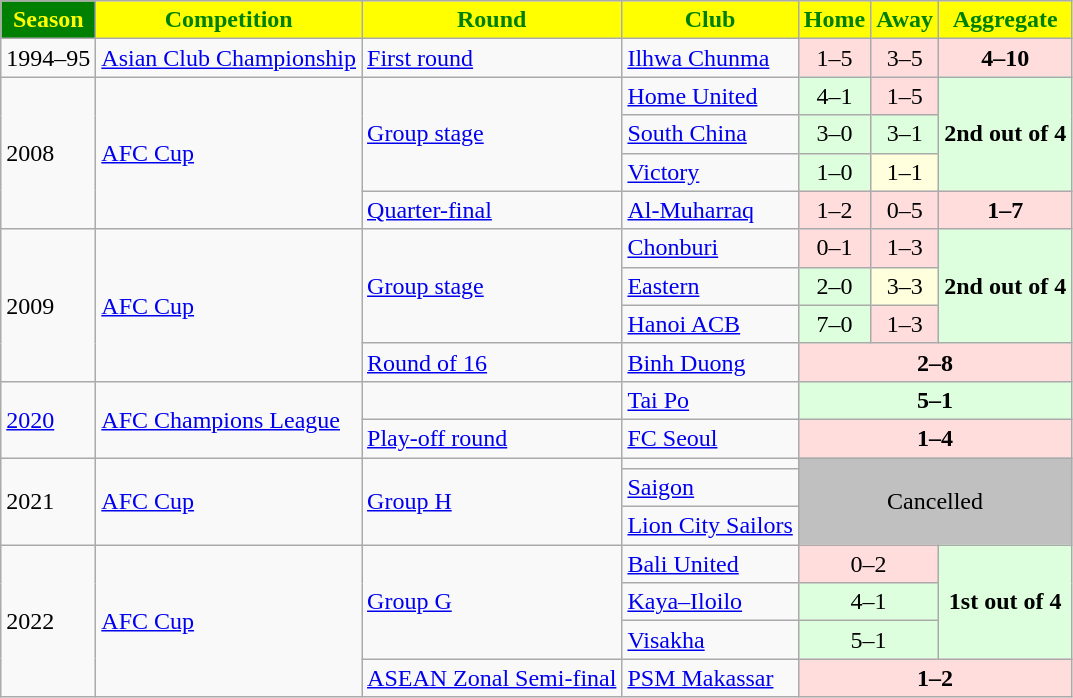<table class="wikitable">
<tr>
<th style="color:yellow;background:green">Season</th>
<th style="color:green;background:yellow">Competition</th>
<th style="color:green;background:yellow">Round</th>
<th style="color:green;background:yellow">Club</th>
<th style="color:green;background:yellow">Home</th>
<th style="color:green;background:yellow">Away</th>
<th style="color:green;background:yellow">Aggregate</th>
</tr>
<tr>
<td>1994–95</td>
<td><a href='#'>Asian Club Championship</a></td>
<td><a href='#'>First round</a></td>
<td> <a href='#'>Ilhwa Chunma</a></td>
<td style="background:#fdd;" align="center">1–5</td>
<td style="background:#fdd;" align="center">3–5</td>
<td style="background:#fdd;" align="center"><strong>4–10</strong></td>
</tr>
<tr>
<td rowspan="4">2008</td>
<td rowspan="4"><a href='#'>AFC Cup</a></td>
<td rowspan="3"><a href='#'>Group stage</a></td>
<td> <a href='#'>Home United</a></td>
<td style="background:#dfd;" align="center">4–1</td>
<td style="background:#fdd;" align="center">1–5</td>
<td rowspan="3" style="text-align:center; background:#dfd;"><strong>2nd out of 4</strong></td>
</tr>
<tr>
<td> <a href='#'>South China</a></td>
<td style="background:#dfd;" align="center">3–0</td>
<td style="background:#dfd;" align="center">3–1</td>
</tr>
<tr>
<td> <a href='#'>Victory</a></td>
<td style="background:#dfd;" align="center">1–0</td>
<td style="background:#ffd;" align="center">1–1</td>
</tr>
<tr>
<td><a href='#'>Quarter-final</a></td>
<td> <a href='#'>Al-Muharraq</a></td>
<td style="background:#fdd;" align="center">1–2</td>
<td style="background:#fdd;" align="center">0–5</td>
<td style="background:#fdd;" align="center"><strong>1–7</strong></td>
</tr>
<tr>
<td rowspan="4">2009</td>
<td rowspan="4"><a href='#'>AFC Cup</a></td>
<td rowspan="3"><a href='#'>Group stage</a></td>
<td> <a href='#'>Chonburi</a></td>
<td style="background:#fdd;" align="center">0–1</td>
<td style="background:#fdd;" align="center">1–3</td>
<td rowspan="3" style="text-align:center; background:#dfd;"><strong>2nd out of 4</strong></td>
</tr>
<tr>
<td> <a href='#'>Eastern</a></td>
<td style="background:#dfd;" align="center">2–0</td>
<td style="background:#ffd;" align="center">3–3</td>
</tr>
<tr>
<td> <a href='#'>Hanoi ACB</a></td>
<td style="background:#dfd;" align="center">7–0</td>
<td style="background:#fdd;" align="center">1–3</td>
</tr>
<tr>
<td><a href='#'>Round of 16</a></td>
<td> <a href='#'>Binh Duong</a></td>
<td colspan="3" style="background:#fdd;" align="center"><strong>2–8</strong></td>
</tr>
<tr>
<td rowspan="2"><a href='#'>2020</a></td>
<td rowspan="2"><a href='#'>AFC Champions League</a></td>
<td></td>
<td> <a href='#'>Tai Po</a></td>
<td colspan="3" style="background:#dfd;" align="center"><strong>5–1</strong></td>
</tr>
<tr>
<td><a href='#'>Play-off round</a></td>
<td> <a href='#'>FC Seoul</a></td>
<td colspan="3" style="background:#fdd;" align="center"><strong>1–4</strong></td>
</tr>
<tr>
<td rowspan=3>2021</td>
<td rowspan=3><a href='#'>AFC Cup</a></td>
<td rowspan=3><a href='#'>Group H</a></td>
<td></td>
<td colspan="3" rowspan="3" style="text-align:center; background:silver">Cancelled</td>
</tr>
<tr>
<td> <a href='#'>Saigon</a></td>
</tr>
<tr>
<td> <a href='#'>Lion City Sailors</a></td>
</tr>
<tr>
<td rowspan=4>2022</td>
<td rowspan=4><a href='#'>AFC Cup</a></td>
<td rowspan=3><a href='#'>Group G</a></td>
<td> <a href='#'>Bali United</a></td>
<td colspan="2" style="background:#fdd;" align="center">0–2</td>
<td rowspan="3" style="text-align:center; background:#dfd;"><strong>1st out of 4</strong></td>
</tr>
<tr>
<td> <a href='#'>Kaya–Iloilo</a></td>
<td colspan="2" style="background:#dfd;" align="center">4–1</td>
</tr>
<tr>
<td> <a href='#'>Visakha</a></td>
<td colspan="2" style="background:#dfd;" align="center">5–1</td>
</tr>
<tr>
<td><a href='#'>ASEAN Zonal Semi-final</a></td>
<td> <a href='#'>PSM Makassar</a></td>
<td colspan="3" style="background:#fdd;" align="center"><strong>1–2</strong></td>
</tr>
</table>
